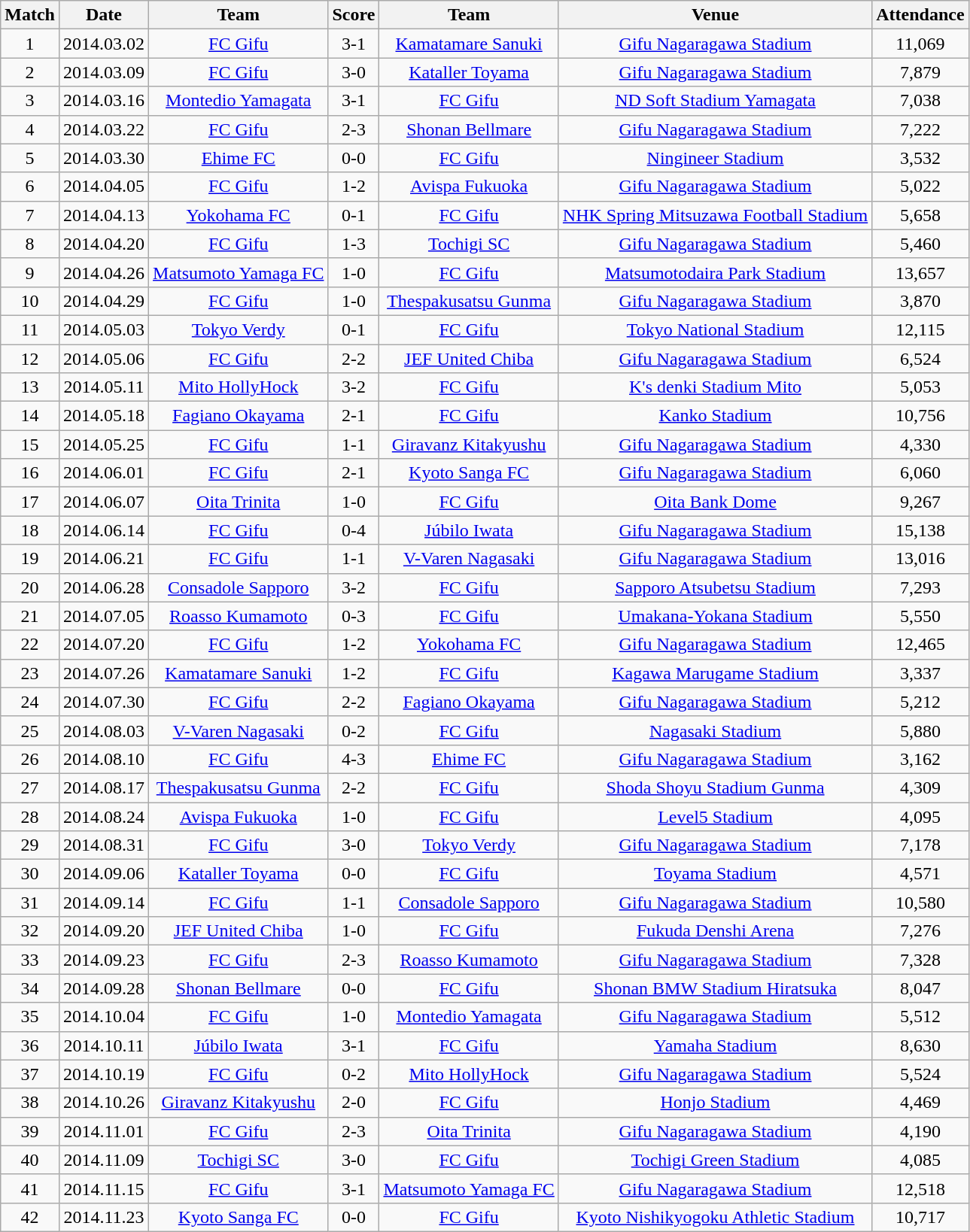<table class="wikitable" style="text-align:center;">
<tr>
<th>Match</th>
<th>Date</th>
<th>Team</th>
<th>Score</th>
<th>Team</th>
<th>Venue</th>
<th>Attendance</th>
</tr>
<tr>
<td>1</td>
<td>2014.03.02</td>
<td><a href='#'>FC Gifu</a></td>
<td>3-1</td>
<td><a href='#'>Kamatamare Sanuki</a></td>
<td><a href='#'>Gifu Nagaragawa Stadium</a></td>
<td>11,069</td>
</tr>
<tr>
<td>2</td>
<td>2014.03.09</td>
<td><a href='#'>FC Gifu</a></td>
<td>3-0</td>
<td><a href='#'>Kataller Toyama</a></td>
<td><a href='#'>Gifu Nagaragawa Stadium</a></td>
<td>7,879</td>
</tr>
<tr>
<td>3</td>
<td>2014.03.16</td>
<td><a href='#'>Montedio Yamagata</a></td>
<td>3-1</td>
<td><a href='#'>FC Gifu</a></td>
<td><a href='#'>ND Soft Stadium Yamagata</a></td>
<td>7,038</td>
</tr>
<tr>
<td>4</td>
<td>2014.03.22</td>
<td><a href='#'>FC Gifu</a></td>
<td>2-3</td>
<td><a href='#'>Shonan Bellmare</a></td>
<td><a href='#'>Gifu Nagaragawa Stadium</a></td>
<td>7,222</td>
</tr>
<tr>
<td>5</td>
<td>2014.03.30</td>
<td><a href='#'>Ehime FC</a></td>
<td>0-0</td>
<td><a href='#'>FC Gifu</a></td>
<td><a href='#'>Ningineer Stadium</a></td>
<td>3,532</td>
</tr>
<tr>
<td>6</td>
<td>2014.04.05</td>
<td><a href='#'>FC Gifu</a></td>
<td>1-2</td>
<td><a href='#'>Avispa Fukuoka</a></td>
<td><a href='#'>Gifu Nagaragawa Stadium</a></td>
<td>5,022</td>
</tr>
<tr>
<td>7</td>
<td>2014.04.13</td>
<td><a href='#'>Yokohama FC</a></td>
<td>0-1</td>
<td><a href='#'>FC Gifu</a></td>
<td><a href='#'>NHK Spring Mitsuzawa Football Stadium</a></td>
<td>5,658</td>
</tr>
<tr>
<td>8</td>
<td>2014.04.20</td>
<td><a href='#'>FC Gifu</a></td>
<td>1-3</td>
<td><a href='#'>Tochigi SC</a></td>
<td><a href='#'>Gifu Nagaragawa Stadium</a></td>
<td>5,460</td>
</tr>
<tr>
<td>9</td>
<td>2014.04.26</td>
<td><a href='#'>Matsumoto Yamaga FC</a></td>
<td>1-0</td>
<td><a href='#'>FC Gifu</a></td>
<td><a href='#'>Matsumotodaira Park Stadium</a></td>
<td>13,657</td>
</tr>
<tr>
<td>10</td>
<td>2014.04.29</td>
<td><a href='#'>FC Gifu</a></td>
<td>1-0</td>
<td><a href='#'>Thespakusatsu Gunma</a></td>
<td><a href='#'>Gifu Nagaragawa Stadium</a></td>
<td>3,870</td>
</tr>
<tr>
<td>11</td>
<td>2014.05.03</td>
<td><a href='#'>Tokyo Verdy</a></td>
<td>0-1</td>
<td><a href='#'>FC Gifu</a></td>
<td><a href='#'>Tokyo National Stadium</a></td>
<td>12,115</td>
</tr>
<tr>
<td>12</td>
<td>2014.05.06</td>
<td><a href='#'>FC Gifu</a></td>
<td>2-2</td>
<td><a href='#'>JEF United Chiba</a></td>
<td><a href='#'>Gifu Nagaragawa Stadium</a></td>
<td>6,524</td>
</tr>
<tr>
<td>13</td>
<td>2014.05.11</td>
<td><a href='#'>Mito HollyHock</a></td>
<td>3-2</td>
<td><a href='#'>FC Gifu</a></td>
<td><a href='#'>K's denki Stadium Mito</a></td>
<td>5,053</td>
</tr>
<tr>
<td>14</td>
<td>2014.05.18</td>
<td><a href='#'>Fagiano Okayama</a></td>
<td>2-1</td>
<td><a href='#'>FC Gifu</a></td>
<td><a href='#'>Kanko Stadium</a></td>
<td>10,756</td>
</tr>
<tr>
<td>15</td>
<td>2014.05.25</td>
<td><a href='#'>FC Gifu</a></td>
<td>1-1</td>
<td><a href='#'>Giravanz Kitakyushu</a></td>
<td><a href='#'>Gifu Nagaragawa Stadium</a></td>
<td>4,330</td>
</tr>
<tr>
<td>16</td>
<td>2014.06.01</td>
<td><a href='#'>FC Gifu</a></td>
<td>2-1</td>
<td><a href='#'>Kyoto Sanga FC</a></td>
<td><a href='#'>Gifu Nagaragawa Stadium</a></td>
<td>6,060</td>
</tr>
<tr>
<td>17</td>
<td>2014.06.07</td>
<td><a href='#'>Oita Trinita</a></td>
<td>1-0</td>
<td><a href='#'>FC Gifu</a></td>
<td><a href='#'>Oita Bank Dome</a></td>
<td>9,267</td>
</tr>
<tr>
<td>18</td>
<td>2014.06.14</td>
<td><a href='#'>FC Gifu</a></td>
<td>0-4</td>
<td><a href='#'>Júbilo Iwata</a></td>
<td><a href='#'>Gifu Nagaragawa Stadium</a></td>
<td>15,138</td>
</tr>
<tr>
<td>19</td>
<td>2014.06.21</td>
<td><a href='#'>FC Gifu</a></td>
<td>1-1</td>
<td><a href='#'>V-Varen Nagasaki</a></td>
<td><a href='#'>Gifu Nagaragawa Stadium</a></td>
<td>13,016</td>
</tr>
<tr>
<td>20</td>
<td>2014.06.28</td>
<td><a href='#'>Consadole Sapporo</a></td>
<td>3-2</td>
<td><a href='#'>FC Gifu</a></td>
<td><a href='#'>Sapporo Atsubetsu Stadium</a></td>
<td>7,293</td>
</tr>
<tr>
<td>21</td>
<td>2014.07.05</td>
<td><a href='#'>Roasso Kumamoto</a></td>
<td>0-3</td>
<td><a href='#'>FC Gifu</a></td>
<td><a href='#'>Umakana-Yokana Stadium</a></td>
<td>5,550</td>
</tr>
<tr>
<td>22</td>
<td>2014.07.20</td>
<td><a href='#'>FC Gifu</a></td>
<td>1-2</td>
<td><a href='#'>Yokohama FC</a></td>
<td><a href='#'>Gifu Nagaragawa Stadium</a></td>
<td>12,465</td>
</tr>
<tr>
<td>23</td>
<td>2014.07.26</td>
<td><a href='#'>Kamatamare Sanuki</a></td>
<td>1-2</td>
<td><a href='#'>FC Gifu</a></td>
<td><a href='#'>Kagawa Marugame Stadium</a></td>
<td>3,337</td>
</tr>
<tr>
<td>24</td>
<td>2014.07.30</td>
<td><a href='#'>FC Gifu</a></td>
<td>2-2</td>
<td><a href='#'>Fagiano Okayama</a></td>
<td><a href='#'>Gifu Nagaragawa Stadium</a></td>
<td>5,212</td>
</tr>
<tr>
<td>25</td>
<td>2014.08.03</td>
<td><a href='#'>V-Varen Nagasaki</a></td>
<td>0-2</td>
<td><a href='#'>FC Gifu</a></td>
<td><a href='#'>Nagasaki Stadium</a></td>
<td>5,880</td>
</tr>
<tr>
<td>26</td>
<td>2014.08.10</td>
<td><a href='#'>FC Gifu</a></td>
<td>4-3</td>
<td><a href='#'>Ehime FC</a></td>
<td><a href='#'>Gifu Nagaragawa Stadium</a></td>
<td>3,162</td>
</tr>
<tr>
<td>27</td>
<td>2014.08.17</td>
<td><a href='#'>Thespakusatsu Gunma</a></td>
<td>2-2</td>
<td><a href='#'>FC Gifu</a></td>
<td><a href='#'>Shoda Shoyu Stadium Gunma</a></td>
<td>4,309</td>
</tr>
<tr>
<td>28</td>
<td>2014.08.24</td>
<td><a href='#'>Avispa Fukuoka</a></td>
<td>1-0</td>
<td><a href='#'>FC Gifu</a></td>
<td><a href='#'>Level5 Stadium</a></td>
<td>4,095</td>
</tr>
<tr>
<td>29</td>
<td>2014.08.31</td>
<td><a href='#'>FC Gifu</a></td>
<td>3-0</td>
<td><a href='#'>Tokyo Verdy</a></td>
<td><a href='#'>Gifu Nagaragawa Stadium</a></td>
<td>7,178</td>
</tr>
<tr>
<td>30</td>
<td>2014.09.06</td>
<td><a href='#'>Kataller Toyama</a></td>
<td>0-0</td>
<td><a href='#'>FC Gifu</a></td>
<td><a href='#'>Toyama Stadium</a></td>
<td>4,571</td>
</tr>
<tr>
<td>31</td>
<td>2014.09.14</td>
<td><a href='#'>FC Gifu</a></td>
<td>1-1</td>
<td><a href='#'>Consadole Sapporo</a></td>
<td><a href='#'>Gifu Nagaragawa Stadium</a></td>
<td>10,580</td>
</tr>
<tr>
<td>32</td>
<td>2014.09.20</td>
<td><a href='#'>JEF United Chiba</a></td>
<td>1-0</td>
<td><a href='#'>FC Gifu</a></td>
<td><a href='#'>Fukuda Denshi Arena</a></td>
<td>7,276</td>
</tr>
<tr>
<td>33</td>
<td>2014.09.23</td>
<td><a href='#'>FC Gifu</a></td>
<td>2-3</td>
<td><a href='#'>Roasso Kumamoto</a></td>
<td><a href='#'>Gifu Nagaragawa Stadium</a></td>
<td>7,328</td>
</tr>
<tr>
<td>34</td>
<td>2014.09.28</td>
<td><a href='#'>Shonan Bellmare</a></td>
<td>0-0</td>
<td><a href='#'>FC Gifu</a></td>
<td><a href='#'>Shonan BMW Stadium Hiratsuka</a></td>
<td>8,047</td>
</tr>
<tr>
<td>35</td>
<td>2014.10.04</td>
<td><a href='#'>FC Gifu</a></td>
<td>1-0</td>
<td><a href='#'>Montedio Yamagata</a></td>
<td><a href='#'>Gifu Nagaragawa Stadium</a></td>
<td>5,512</td>
</tr>
<tr>
<td>36</td>
<td>2014.10.11</td>
<td><a href='#'>Júbilo Iwata</a></td>
<td>3-1</td>
<td><a href='#'>FC Gifu</a></td>
<td><a href='#'>Yamaha Stadium</a></td>
<td>8,630</td>
</tr>
<tr>
<td>37</td>
<td>2014.10.19</td>
<td><a href='#'>FC Gifu</a></td>
<td>0-2</td>
<td><a href='#'>Mito HollyHock</a></td>
<td><a href='#'>Gifu Nagaragawa Stadium</a></td>
<td>5,524</td>
</tr>
<tr>
<td>38</td>
<td>2014.10.26</td>
<td><a href='#'>Giravanz Kitakyushu</a></td>
<td>2-0</td>
<td><a href='#'>FC Gifu</a></td>
<td><a href='#'>Honjo Stadium</a></td>
<td>4,469</td>
</tr>
<tr>
<td>39</td>
<td>2014.11.01</td>
<td><a href='#'>FC Gifu</a></td>
<td>2-3</td>
<td><a href='#'>Oita Trinita</a></td>
<td><a href='#'>Gifu Nagaragawa Stadium</a></td>
<td>4,190</td>
</tr>
<tr>
<td>40</td>
<td>2014.11.09</td>
<td><a href='#'>Tochigi SC</a></td>
<td>3-0</td>
<td><a href='#'>FC Gifu</a></td>
<td><a href='#'>Tochigi Green Stadium</a></td>
<td>4,085</td>
</tr>
<tr>
<td>41</td>
<td>2014.11.15</td>
<td><a href='#'>FC Gifu</a></td>
<td>3-1</td>
<td><a href='#'>Matsumoto Yamaga FC</a></td>
<td><a href='#'>Gifu Nagaragawa Stadium</a></td>
<td>12,518</td>
</tr>
<tr>
<td>42</td>
<td>2014.11.23</td>
<td><a href='#'>Kyoto Sanga FC</a></td>
<td>0-0</td>
<td><a href='#'>FC Gifu</a></td>
<td><a href='#'>Kyoto Nishikyogoku Athletic Stadium</a></td>
<td>10,717</td>
</tr>
</table>
